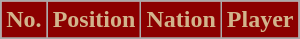<table class="wikitable sortable">
<tr>
<th style="background:#8B0000; color:#D2B48C;" scope="col">No.</th>
<th style="background:#8B0000; color:#D2B48C;" scope="col">Position</th>
<th style="background:#8B0000; color:#D2B48C;" scope="col">Nation</th>
<th style="background:#8B0000; color:#D2B48C;" scope="col">Player</th>
</tr>
<tr>
</tr>
</table>
